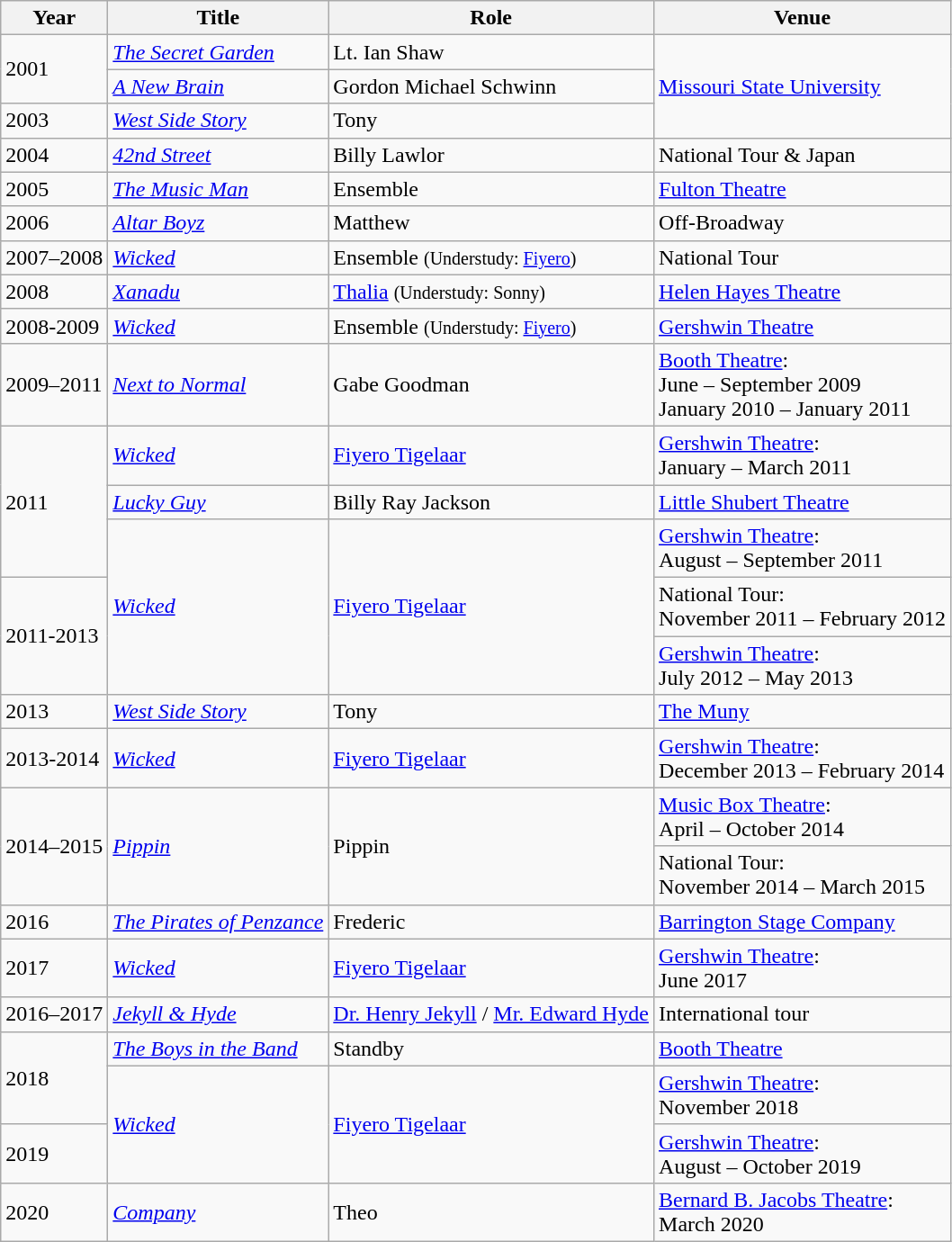<table class="wikitable sortable">
<tr>
<th>Year</th>
<th>Title</th>
<th>Role</th>
<th class="unsortable">Venue</th>
</tr>
<tr>
<td rowspan=2>2001</td>
<td><em><a href='#'>The Secret Garden</a></em></td>
<td>Lt. Ian Shaw</td>
<td rowspan=3><a href='#'>Missouri State University</a></td>
</tr>
<tr>
<td><em><a href='#'>A New Brain</a></em></td>
<td>Gordon Michael Schwinn</td>
</tr>
<tr>
<td>2003</td>
<td><em><a href='#'>West Side Story</a></em></td>
<td>Tony</td>
</tr>
<tr>
<td>2004</td>
<td><em><a href='#'>42nd Street</a></em></td>
<td>Billy Lawlor</td>
<td>National Tour & Japan</td>
</tr>
<tr>
<td>2005</td>
<td><em><a href='#'>The Music Man</a></em></td>
<td>Ensemble</td>
<td><a href='#'>Fulton Theatre</a></td>
</tr>
<tr>
<td>2006</td>
<td><em><a href='#'>Altar Boyz</a></em></td>
<td>Matthew</td>
<td>Off-Broadway</td>
</tr>
<tr>
<td>2007–2008</td>
<td><em><a href='#'>Wicked</a></em></td>
<td>Ensemble <small>(Understudy: <a href='#'>Fiyero</a>)</small></td>
<td>National Tour</td>
</tr>
<tr>
<td>2008</td>
<td><em><a href='#'>Xanadu</a></em></td>
<td><a href='#'>Thalia</a> <small>(Understudy: Sonny)</small></td>
<td><a href='#'>Helen Hayes Theatre</a></td>
</tr>
<tr>
<td>2008-2009</td>
<td><em><a href='#'>Wicked</a></em></td>
<td>Ensemble <small>(Understudy: <a href='#'>Fiyero</a>)</small></td>
<td><a href='#'>Gershwin Theatre</a></td>
</tr>
<tr>
<td>2009–2011</td>
<td><em><a href='#'>Next to Normal</a></em></td>
<td>Gabe Goodman</td>
<td><a href='#'>Booth Theatre</a>:<br>June – September 2009<br>January 2010 – January 2011</td>
</tr>
<tr>
<td rowspan=3>2011</td>
<td><em><a href='#'>Wicked</a></em></td>
<td><a href='#'>Fiyero Tigelaar</a></td>
<td><a href='#'>Gershwin Theatre</a>:<br>January – March 2011</td>
</tr>
<tr>
<td><em><a href='#'>Lucky Guy</a></em></td>
<td>Billy Ray Jackson</td>
<td><a href='#'>Little Shubert Theatre</a></td>
</tr>
<tr>
<td rowspan=3><em><a href='#'>Wicked</a></em></td>
<td rowspan=3><a href='#'>Fiyero Tigelaar</a></td>
<td><a href='#'>Gershwin Theatre</a>:<br>August – September 2011</td>
</tr>
<tr>
<td rowspan=2>2011-2013</td>
<td>National Tour: <br>November 2011 – February 2012</td>
</tr>
<tr>
<td><a href='#'>Gershwin Theatre</a>: <br>July 2012 – May 2013</td>
</tr>
<tr>
<td>2013</td>
<td><em><a href='#'>West Side Story</a></em></td>
<td>Tony</td>
<td><a href='#'>The Muny</a></td>
</tr>
<tr>
<td>2013-2014</td>
<td><em><a href='#'>Wicked</a></em></td>
<td><a href='#'>Fiyero Tigelaar</a></td>
<td><a href='#'>Gershwin Theatre</a>:<br>December 2013 – February 2014</td>
</tr>
<tr>
<td rowspan="2">2014–2015</td>
<td rowspan="2"><em><a href='#'>Pippin</a></em></td>
<td rowspan="2">Pippin</td>
<td><a href='#'>Music Box Theatre</a>: <br>April – October 2014</td>
</tr>
<tr>
<td>National Tour: <br>November 2014 – March 2015</td>
</tr>
<tr>
<td>2016</td>
<td><em><a href='#'>The Pirates of Penzance</a></em></td>
<td>Frederic</td>
<td><a href='#'>Barrington Stage Company</a></td>
</tr>
<tr>
<td>2017</td>
<td><em><a href='#'>Wicked</a></em></td>
<td><a href='#'>Fiyero Tigelaar</a></td>
<td><a href='#'>Gershwin Theatre</a>: <br> June 2017</td>
</tr>
<tr>
<td>2016–2017</td>
<td><em><a href='#'>Jekyll & Hyde</a></em></td>
<td><a href='#'>Dr. Henry Jekyll</a> / <a href='#'>Mr. Edward Hyde</a></td>
<td>International tour</td>
</tr>
<tr>
<td rowspan=2>2018</td>
<td><em><a href='#'>The Boys in the Band</a></em></td>
<td>Standby </td>
<td><a href='#'>Booth Theatre</a></td>
</tr>
<tr>
<td rowspan=2><em><a href='#'>Wicked</a></em></td>
<td rowspan=2><a href='#'>Fiyero Tigelaar</a></td>
<td><a href='#'>Gershwin Theatre</a>: <br> November 2018</td>
</tr>
<tr>
<td>2019</td>
<td><a href='#'>Gershwin Theatre</a>: <br> August – October 2019</td>
</tr>
<tr>
<td>2020</td>
<td><em><a href='#'>Company</a></em></td>
<td>Theo</td>
<td><a href='#'>Bernard B. Jacobs Theatre</a>:<br> March 2020 </td>
</tr>
</table>
